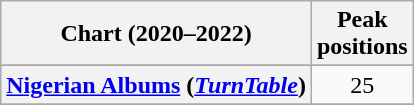<table class="wikitable sortable plainrowheaders" style="text-align:center">
<tr>
<th scope="col">Chart (2020–2022)</th>
<th scope="col">Peak<br>positions</th>
</tr>
<tr>
</tr>
<tr>
</tr>
<tr>
</tr>
<tr>
</tr>
<tr>
</tr>
<tr>
</tr>
<tr>
</tr>
<tr>
<th scope="row"><a href='#'>Nigerian Albums</a> (<em><a href='#'>TurnTable</a></em>)</th>
<td>25</td>
</tr>
<tr>
</tr>
<tr>
</tr>
<tr>
</tr>
<tr>
</tr>
<tr>
</tr>
<tr>
</tr>
</table>
